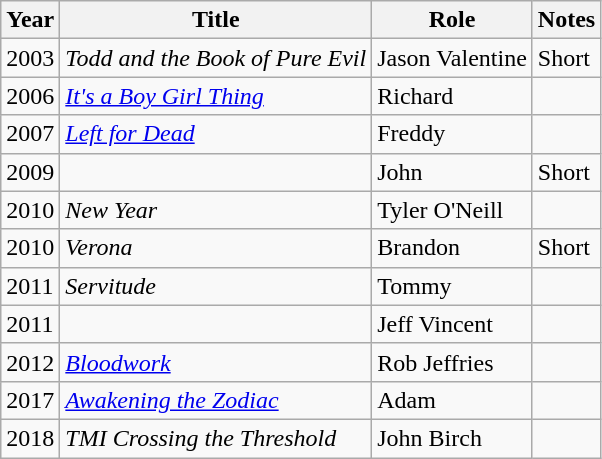<table class="wikitable sortable">
<tr>
<th>Year</th>
<th>Title</th>
<th>Role</th>
<th class="unsortable">Notes</th>
</tr>
<tr>
<td>2003</td>
<td><em>Todd and the Book of Pure Evil</em></td>
<td>Jason Valentine</td>
<td>Short</td>
</tr>
<tr>
<td>2006</td>
<td><em><a href='#'>It's a Boy Girl Thing</a></em></td>
<td>Richard</td>
<td></td>
</tr>
<tr>
<td>2007</td>
<td><em><a href='#'>Left for Dead</a></em></td>
<td>Freddy</td>
<td></td>
</tr>
<tr>
<td>2009</td>
<td><em></em></td>
<td>John</td>
<td>Short</td>
</tr>
<tr>
<td>2010</td>
<td><em>New Year</em></td>
<td>Tyler O'Neill</td>
<td></td>
</tr>
<tr>
<td>2010</td>
<td><em>Verona</em></td>
<td>Brandon</td>
<td>Short</td>
</tr>
<tr>
<td>2011</td>
<td><em>Servitude</em></td>
<td>Tommy</td>
<td></td>
</tr>
<tr>
<td>2011</td>
<td><em></em></td>
<td>Jeff Vincent</td>
<td></td>
</tr>
<tr>
<td>2012</td>
<td><em><a href='#'>Bloodwork</a></em></td>
<td>Rob Jeffries</td>
<td></td>
</tr>
<tr>
<td>2017</td>
<td><em><a href='#'>Awakening the Zodiac</a></em></td>
<td>Adam</td>
<td></td>
</tr>
<tr>
<td>2018</td>
<td><em>TMI Crossing the Threshold</em></td>
<td>John Birch</td>
<td></td>
</tr>
</table>
